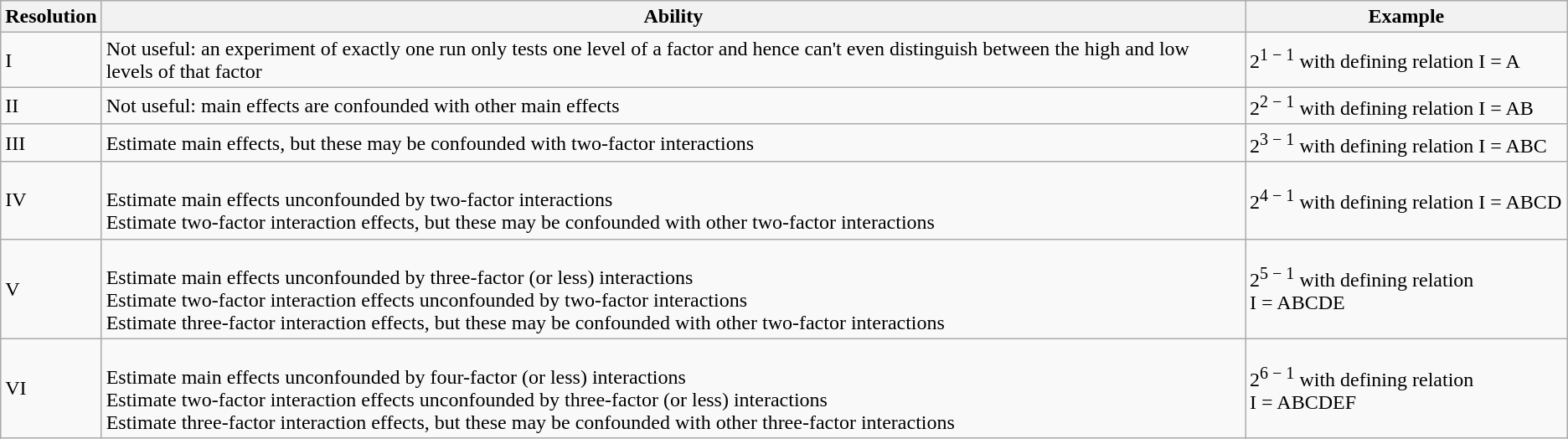<table class="wikitable">
<tr>
<th>Resolution</th>
<th>Ability</th>
<th>Example</th>
</tr>
<tr>
<td>I</td>
<td>Not useful:  an experiment of exactly one run only tests one level of a factor and hence can't even distinguish between the high and low levels of that factor</td>
<td>2<sup>1 − 1</sup> with defining relation I = A</td>
</tr>
<tr>
<td>II</td>
<td>Not useful:  main effects are confounded with other main effects</td>
<td>2<sup>2 − 1</sup> with defining relation I = AB</td>
</tr>
<tr>
<td>III</td>
<td>Estimate main effects, but these may be confounded with two-factor interactions</td>
<td>2<sup>3 − 1</sup> with defining relation I = ABC</td>
</tr>
<tr>
<td>IV</td>
<td><br>Estimate main effects unconfounded by two-factor interactions<br>
Estimate two-factor interaction effects, but these may be confounded with other two-factor interactions</td>
<td>2<sup>4 − 1</sup> with defining relation I = ABCD</td>
</tr>
<tr>
<td>V</td>
<td><br>Estimate main effects unconfounded by three-factor (or less) interactions<br>
Estimate two-factor interaction effects unconfounded by two-factor interactions<br>
Estimate three-factor interaction effects, but these may be confounded with other two-factor interactions</td>
<td>2<sup>5 − 1</sup> with defining relation I = ABCDE</td>
</tr>
<tr>
<td>VI</td>
<td><br>Estimate main effects unconfounded by four-factor (or less) interactions<br>
Estimate two-factor interaction effects unconfounded by three-factor (or less) interactions<br>
Estimate three-factor interaction effects, but these may be confounded with other three-factor interactions</td>
<td>2<sup>6 − 1</sup> with defining relation I = ABCDEF</td>
</tr>
</table>
